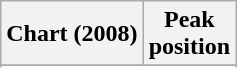<table class="wikitable">
<tr>
<th align="center">Chart (2008)</th>
<th align="left">Peak<br>position</th>
</tr>
<tr>
</tr>
<tr>
</tr>
</table>
